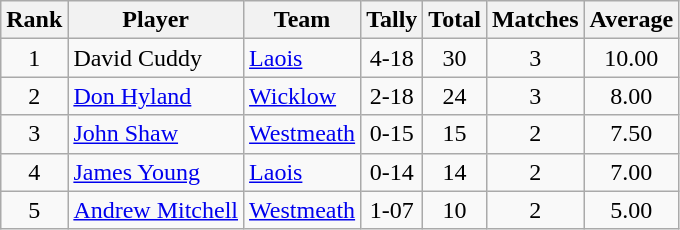<table class="wikitable">
<tr>
<th>Rank</th>
<th>Player</th>
<th>Team</th>
<th>Tally</th>
<th>Total</th>
<th>Matches</th>
<th>Average</th>
</tr>
<tr>
<td rowspan="1" style="text-align:center;">1</td>
<td>David Cuddy</td>
<td><a href='#'>Laois</a></td>
<td align=center>4-18</td>
<td align=center>30</td>
<td align=center>3</td>
<td align=center>10.00</td>
</tr>
<tr>
<td rowspan="1" style="text-align:center;">2</td>
<td><a href='#'>Don Hyland</a></td>
<td><a href='#'>Wicklow</a></td>
<td align=center>2-18</td>
<td align=center>24</td>
<td align=center>3</td>
<td align=center>8.00</td>
</tr>
<tr>
<td rowspan="1" style="text-align:center;">3</td>
<td><a href='#'>John Shaw</a></td>
<td><a href='#'>Westmeath</a></td>
<td align=center>0-15</td>
<td align=center>15</td>
<td align=center>2</td>
<td align=center>7.50</td>
</tr>
<tr>
<td rowspan="1" style="text-align:center;">4</td>
<td><a href='#'>James Young</a></td>
<td><a href='#'>Laois</a></td>
<td align=center>0-14</td>
<td align=center>14</td>
<td align=center>2</td>
<td align=center>7.00</td>
</tr>
<tr>
<td rowspan="1" style="text-align:center;">5</td>
<td><a href='#'>Andrew Mitchell</a></td>
<td><a href='#'>Westmeath</a></td>
<td align=center>1-07</td>
<td align=center>10</td>
<td align=center>2</td>
<td align=center>5.00</td>
</tr>
</table>
